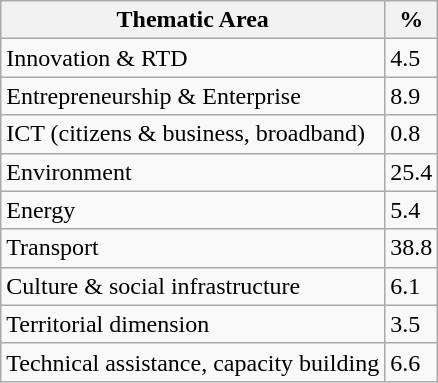<table class="wikitable">
<tr>
<th>Thematic Area</th>
<th>%</th>
</tr>
<tr>
<td>Innovation & RTD</td>
<td>4.5</td>
</tr>
<tr>
<td>Entrepreneurship & Enterprise</td>
<td>8.9</td>
</tr>
<tr>
<td>ICT (citizens & business, broadband)</td>
<td>0.8</td>
</tr>
<tr>
<td>Environment</td>
<td>25.4</td>
</tr>
<tr>
<td>Energy</td>
<td>5.4</td>
</tr>
<tr>
<td>Transport</td>
<td>38.8</td>
</tr>
<tr>
<td>Culture & social infrastructure</td>
<td>6.1</td>
</tr>
<tr>
<td>Territorial dimension</td>
<td>3.5</td>
</tr>
<tr>
<td>Technical assistance, capacity building</td>
<td>6.6</td>
</tr>
</table>
